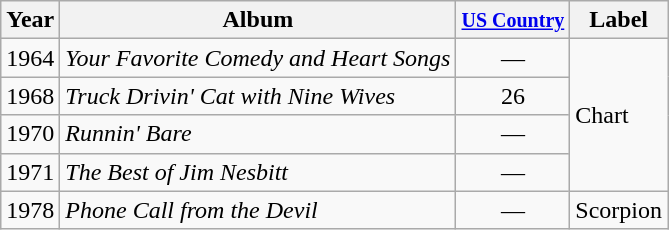<table class="wikitable">
<tr>
<th>Year</th>
<th>Album</th>
<th><small><a href='#'>US Country</a></small></th>
<th>Label</th>
</tr>
<tr>
<td>1964</td>
<td><em>Your Favorite Comedy and Heart Songs</em></td>
<td align="center">—</td>
<td rowspan="4">Chart</td>
</tr>
<tr>
<td>1968</td>
<td><em>Truck Drivin' Cat with Nine Wives</em></td>
<td align="center">26</td>
</tr>
<tr>
<td>1970</td>
<td><em>Runnin' Bare</em></td>
<td align="center">—</td>
</tr>
<tr>
<td>1971</td>
<td><em>The Best of Jim Nesbitt</em></td>
<td align="center">—</td>
</tr>
<tr>
<td>1978</td>
<td><em>Phone Call from the Devil</em></td>
<td align="center">—</td>
<td>Scorpion</td>
</tr>
</table>
